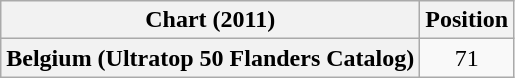<table class="wikitable plainrowheaders" style="text-align:center">
<tr>
<th scope="col">Chart (2011)</th>
<th scope="col">Position</th>
</tr>
<tr>
<th scope="row">Belgium (Ultratop 50 Flanders Catalog)</th>
<td style="text-align:center;">71</td>
</tr>
</table>
